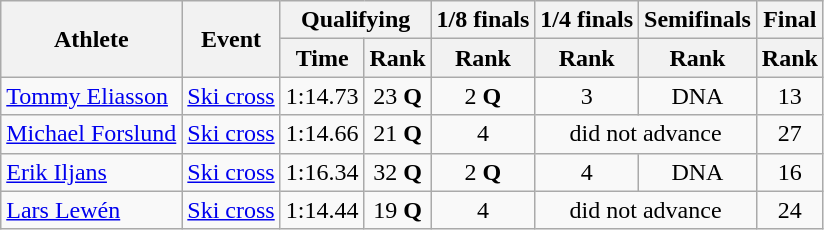<table class="wikitable">
<tr>
<th rowspan="2">Athlete</th>
<th rowspan="2">Event</th>
<th colspan="2">Qualifying</th>
<th colspan="1">1/8 finals</th>
<th colspan="1">1/4 finals</th>
<th colspan="1">Semifinals</th>
<th colspan="1">Final</th>
</tr>
<tr>
<th>Time</th>
<th>Rank</th>
<th>Rank</th>
<th>Rank</th>
<th>Rank</th>
<th>Rank</th>
</tr>
<tr>
<td><a href='#'>Tommy Eliasson</a></td>
<td><a href='#'>Ski cross</a></td>
<td align="center">1:14.73</td>
<td align="center">23 <strong>Q</strong></td>
<td align="center">2 <strong>Q</strong></td>
<td align="center">3</td>
<td align="center">DNA</td>
<td align="center">13</td>
</tr>
<tr>
<td><a href='#'>Michael Forslund</a></td>
<td><a href='#'>Ski cross</a></td>
<td align="center">1:14.66</td>
<td align="center">21 <strong>Q</strong></td>
<td align="center">4</td>
<td align="center" colspan=2>did not advance</td>
<td align="center">27</td>
</tr>
<tr>
<td><a href='#'>Erik Iljans</a></td>
<td><a href='#'>Ski cross</a></td>
<td align="center">1:16.34</td>
<td align="center">32 <strong>Q</strong></td>
<td align="center">2 <strong>Q</strong></td>
<td align="center">4</td>
<td align="center">DNA</td>
<td align="center">16</td>
</tr>
<tr>
<td><a href='#'>Lars Lewén</a></td>
<td><a href='#'>Ski cross</a></td>
<td align="center">1:14.44</td>
<td align="center">19 <strong>Q</strong></td>
<td align="center">4</td>
<td align="center" colspan=2>did not advance</td>
<td align="center">24</td>
</tr>
</table>
